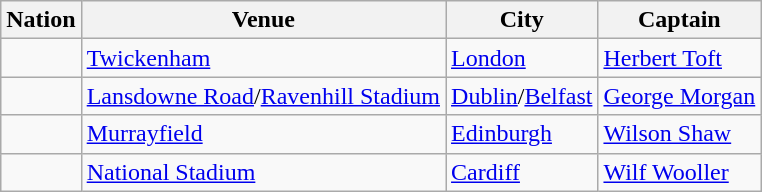<table class="wikitable">
<tr>
<th><strong>Nation</strong></th>
<th><strong>Venue</strong></th>
<th><strong>City</strong></th>
<th><strong>Captain</strong></th>
</tr>
<tr>
<td></td>
<td><a href='#'>Twickenham</a></td>
<td><a href='#'>London</a></td>
<td><a href='#'>Herbert Toft</a></td>
</tr>
<tr>
<td></td>
<td><a href='#'>Lansdowne Road</a>/<a href='#'>Ravenhill Stadium</a></td>
<td><a href='#'>Dublin</a>/<a href='#'>Belfast</a></td>
<td><a href='#'>George Morgan</a></td>
</tr>
<tr>
<td></td>
<td><a href='#'>Murrayfield</a></td>
<td><a href='#'>Edinburgh</a></td>
<td><a href='#'>Wilson Shaw</a></td>
</tr>
<tr>
<td></td>
<td><a href='#'>National Stadium</a></td>
<td><a href='#'>Cardiff</a></td>
<td><a href='#'>Wilf Wooller</a></td>
</tr>
</table>
